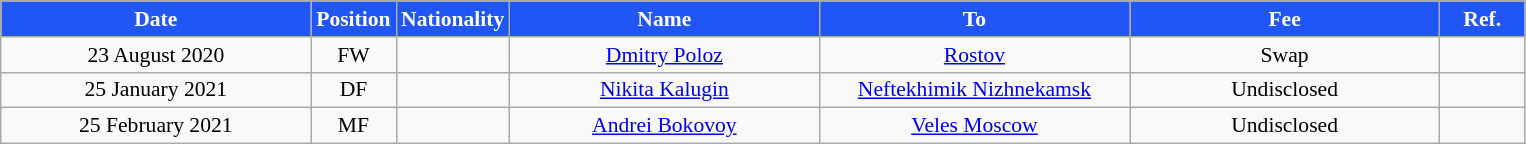<table class="wikitable"  style="text-align:center; font-size:90%; ">
<tr>
<th style="background:#1F56F5; color:white; width:200px;">Date</th>
<th style="background:#1F56F5; color:white; width:50px;">Position</th>
<th style="background:#1F56F5; color:white; width:50px;">Nationality</th>
<th style="background:#1F56F5; color:white; width:200px;">Name</th>
<th style="background:#1F56F5; color:white; width:200px;">To</th>
<th style="background:#1F56F5; color:white; width:200px;">Fee</th>
<th style="background:#1F56F5; color:white; width:50px;">Ref.</th>
</tr>
<tr>
<td>23 August 2020</td>
<td>FW</td>
<td></td>
<td><a href='#'>Dmitry Poloz</a></td>
<td><a href='#'>Rostov</a></td>
<td>Swap</td>
<td></td>
</tr>
<tr>
<td>25 January 2021</td>
<td>DF</td>
<td></td>
<td><a href='#'>Nikita Kalugin</a></td>
<td><a href='#'>Neftekhimik Nizhnekamsk</a></td>
<td>Undisclosed</td>
<td></td>
</tr>
<tr>
<td>25 February 2021</td>
<td>MF</td>
<td></td>
<td><a href='#'>Andrei Bokovoy</a></td>
<td><a href='#'>Veles Moscow</a></td>
<td>Undisclosed</td>
<td></td>
</tr>
</table>
